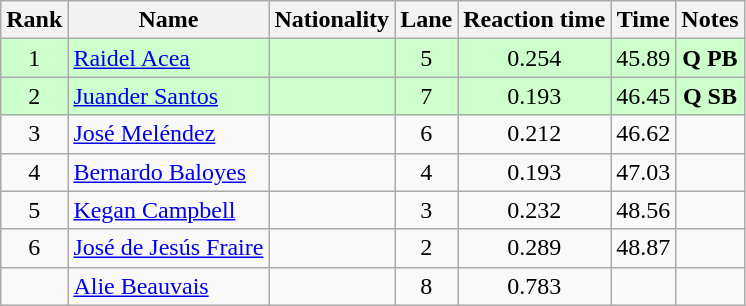<table class="wikitable sortable" style="text-align:center">
<tr>
<th>Rank</th>
<th>Name</th>
<th>Nationality</th>
<th>Lane</th>
<th>Reaction time</th>
<th>Time</th>
<th>Notes</th>
</tr>
<tr bgcolor=ccffcc>
<td>1</td>
<td align=left><a href='#'>Raidel Acea</a></td>
<td align=left></td>
<td>5</td>
<td>0.254</td>
<td>45.89</td>
<td><strong>Q PB</strong></td>
</tr>
<tr bgcolor=ccffcc>
<td>2</td>
<td align=left><a href='#'>Juander Santos</a></td>
<td align=left></td>
<td>7</td>
<td>0.193</td>
<td>46.45</td>
<td><strong>Q SB</strong></td>
</tr>
<tr>
<td>3</td>
<td align=left><a href='#'>José Meléndez</a></td>
<td align=left></td>
<td>6</td>
<td>0.212</td>
<td>46.62</td>
<td></td>
</tr>
<tr>
<td>4</td>
<td align=left><a href='#'>Bernardo Baloyes</a></td>
<td align=left></td>
<td>4</td>
<td>0.193</td>
<td>47.03</td>
<td></td>
</tr>
<tr>
<td>5</td>
<td align=left><a href='#'>Kegan Campbell</a></td>
<td align=left></td>
<td>3</td>
<td>0.232</td>
<td>48.56</td>
<td></td>
</tr>
<tr>
<td>6</td>
<td align=left><a href='#'>José de Jesús Fraire</a></td>
<td align=left></td>
<td>2</td>
<td>0.289</td>
<td>48.87</td>
<td></td>
</tr>
<tr>
<td></td>
<td align=left><a href='#'>Alie Beauvais</a></td>
<td align=left></td>
<td>8</td>
<td>0.783</td>
<td></td>
<td></td>
</tr>
</table>
